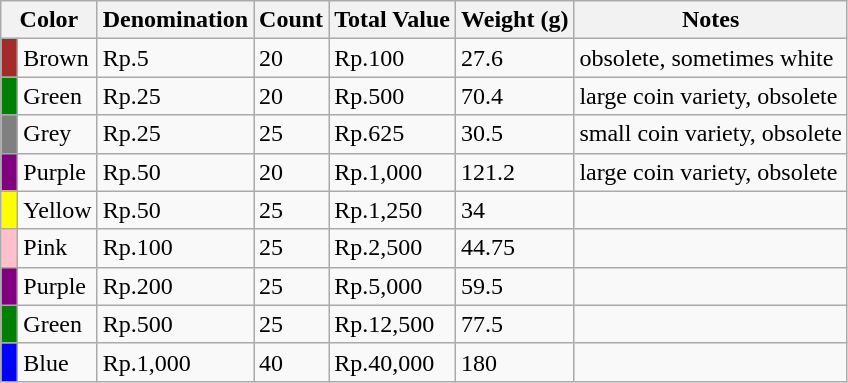<table class="wikitable">
<tr>
<th colspan=2>Color</th>
<th>Denomination</th>
<th>Count</th>
<th>Total Value</th>
<th>Weight (g)</th>
<th>Notes</th>
</tr>
<tr>
<td style="background:Brown"></td>
<td>Brown</td>
<td>Rp.5</td>
<td>20</td>
<td>Rp.100</td>
<td>27.6</td>
<td>obsolete, sometimes white</td>
</tr>
<tr>
<td style="background:Green"></td>
<td>Green</td>
<td>Rp.25</td>
<td>20</td>
<td>Rp.500</td>
<td>70.4</td>
<td>large coin variety, obsolete</td>
</tr>
<tr>
<td style="background:Grey"></td>
<td>Grey</td>
<td>Rp.25</td>
<td>25</td>
<td>Rp.625</td>
<td>30.5</td>
<td>small coin variety, obsolete</td>
</tr>
<tr>
<td style="background:Purple"></td>
<td>Purple</td>
<td>Rp.50</td>
<td>20</td>
<td>Rp.1,000</td>
<td>121.2</td>
<td>large coin variety, obsolete</td>
</tr>
<tr>
<td style="background:Yellow "></td>
<td>Yellow</td>
<td>Rp.50</td>
<td>25</td>
<td>Rp.1,250</td>
<td>34</td>
<td></td>
</tr>
<tr>
<td style="background:Pink"> </td>
<td>Pink</td>
<td>Rp.100</td>
<td>25</td>
<td>Rp.2,500</td>
<td>44.75</td>
<td></td>
</tr>
<tr>
<td style="background:Purple"></td>
<td>Purple</td>
<td>Rp.200</td>
<td>25</td>
<td>Rp.5,000</td>
<td>59.5</td>
<td></td>
</tr>
<tr>
<td style="background:Green"></td>
<td>Green</td>
<td>Rp.500</td>
<td>25</td>
<td>Rp.12,500</td>
<td>77.5</td>
<td></td>
</tr>
<tr>
<td style="background:Blue"></td>
<td>Blue</td>
<td>Rp.1,000</td>
<td>40</td>
<td>Rp.40,000</td>
<td>180</td>
<td></td>
</tr>
</table>
